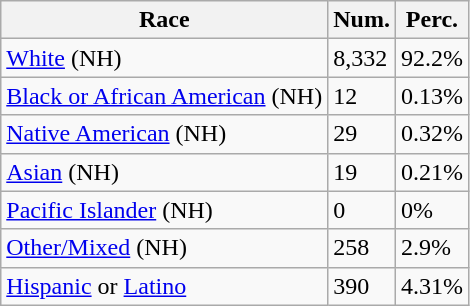<table class="wikitable">
<tr>
<th>Race</th>
<th>Num.</th>
<th>Perc.</th>
</tr>
<tr>
<td><a href='#'>White</a> (NH)</td>
<td>8,332</td>
<td>92.2%</td>
</tr>
<tr>
<td><a href='#'>Black or African American</a> (NH)</td>
<td>12</td>
<td>0.13%</td>
</tr>
<tr>
<td><a href='#'>Native American</a> (NH)</td>
<td>29</td>
<td>0.32%</td>
</tr>
<tr>
<td><a href='#'>Asian</a> (NH)</td>
<td>19</td>
<td>0.21%</td>
</tr>
<tr>
<td><a href='#'>Pacific Islander</a> (NH)</td>
<td>0</td>
<td>0%</td>
</tr>
<tr>
<td><a href='#'>Other/Mixed</a> (NH)</td>
<td>258</td>
<td>2.9%</td>
</tr>
<tr>
<td><a href='#'>Hispanic</a> or <a href='#'>Latino</a></td>
<td>390</td>
<td>4.31%</td>
</tr>
</table>
